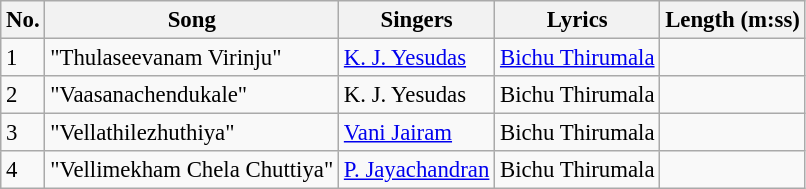<table class="wikitable" style="font-size:95%;">
<tr>
<th>No.</th>
<th>Song</th>
<th>Singers</th>
<th>Lyrics</th>
<th>Length (m:ss)</th>
</tr>
<tr>
<td>1</td>
<td>"Thulaseevanam Virinju"</td>
<td><a href='#'>K. J. Yesudas</a></td>
<td><a href='#'>Bichu Thirumala</a></td>
<td></td>
</tr>
<tr>
<td>2</td>
<td>"Vaasanachendukale"</td>
<td>K. J. Yesudas</td>
<td>Bichu Thirumala</td>
<td></td>
</tr>
<tr>
<td>3</td>
<td>"Vellathilezhuthiya"</td>
<td><a href='#'>Vani Jairam</a></td>
<td>Bichu Thirumala</td>
<td></td>
</tr>
<tr>
<td>4</td>
<td>"Vellimekham Chela Chuttiya"</td>
<td><a href='#'>P. Jayachandran</a></td>
<td>Bichu Thirumala</td>
<td></td>
</tr>
</table>
